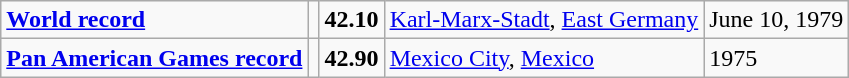<table class="wikitable">
<tr>
<td><strong><a href='#'>World record</a></strong></td>
<td></td>
<td><strong>42.10</strong></td>
<td><a href='#'>Karl-Marx-Stadt</a>, <a href='#'>East Germany</a></td>
<td>June 10, 1979</td>
</tr>
<tr>
<td><strong><a href='#'>Pan American Games record</a></strong></td>
<td></td>
<td><strong>42.90</strong></td>
<td><a href='#'>Mexico City</a>, <a href='#'>Mexico</a></td>
<td>1975</td>
</tr>
</table>
